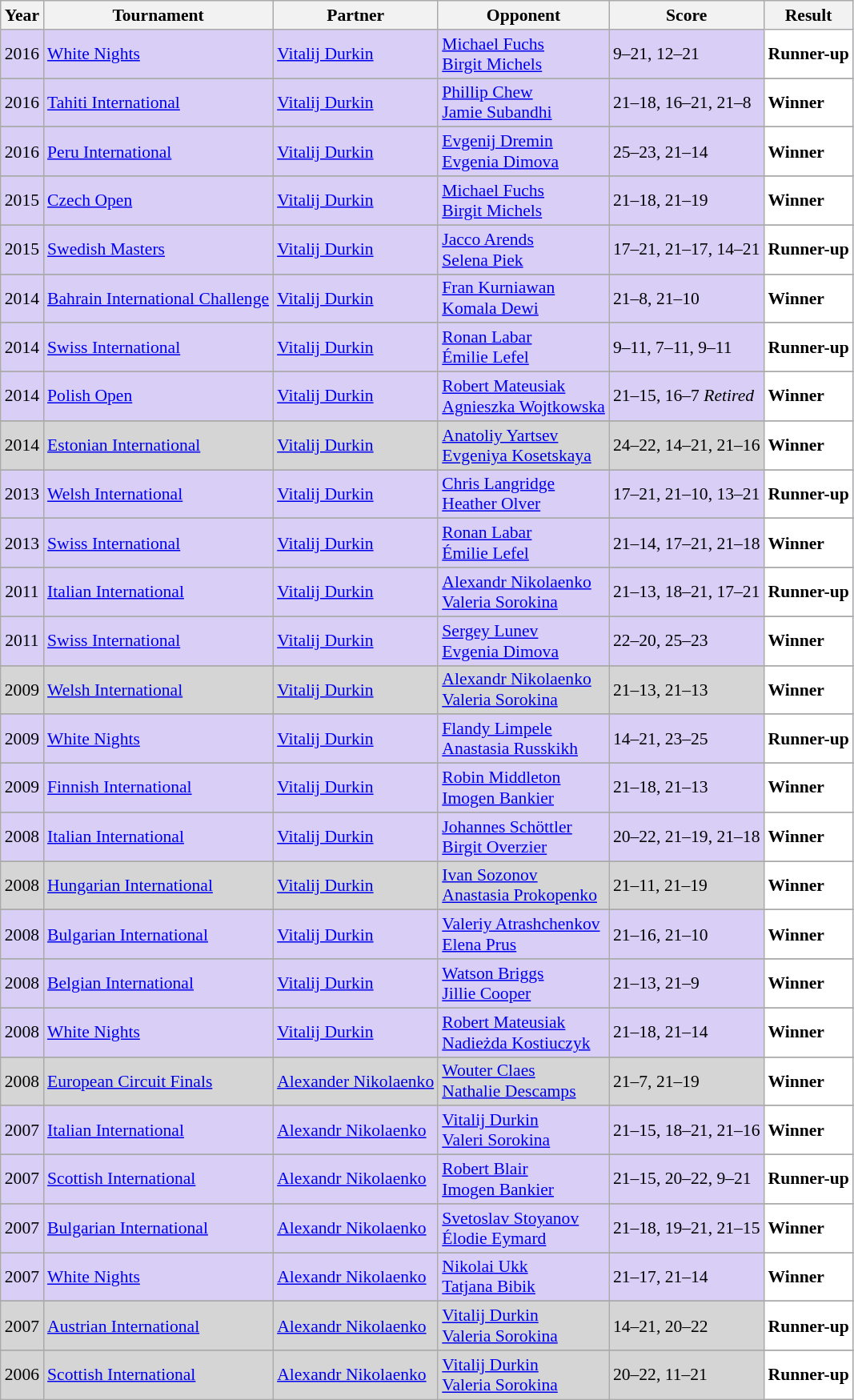<table class="sortable wikitable" style="font-size: 90%;">
<tr>
<th>Year</th>
<th>Tournament</th>
<th>Partner</th>
<th>Opponent</th>
<th>Score</th>
<th>Result</th>
</tr>
<tr style="background:#D8CEF6">
<td align="center">2016</td>
<td align="left"><a href='#'>White Nights</a></td>
<td align="left"> <a href='#'>Vitalij Durkin</a></td>
<td align="left"> <a href='#'>Michael Fuchs</a> <br>  <a href='#'>Birgit Michels</a></td>
<td align="left">9–21, 12–21</td>
<td style="text-align:left; background:white"> <strong>Runner-up</strong></td>
</tr>
<tr>
</tr>
<tr style="background:#D8CEF6">
<td align="center">2016</td>
<td align="left"><a href='#'>Tahiti International</a></td>
<td align="left"> <a href='#'>Vitalij Durkin</a></td>
<td align="left"> <a href='#'>Phillip Chew</a> <br>  <a href='#'>Jamie Subandhi</a></td>
<td align="left">21–18, 16–21, 21–8</td>
<td style="text-align:left; background:white"> <strong>Winner</strong></td>
</tr>
<tr>
</tr>
<tr style="background:#D8CEF6">
<td align="center">2016</td>
<td align="left"><a href='#'>Peru International</a></td>
<td align="left"> <a href='#'>Vitalij Durkin</a></td>
<td align="left"> <a href='#'>Evgenij Dremin</a> <br>  <a href='#'>Evgenia Dimova</a></td>
<td align="left">25–23, 21–14</td>
<td style="text-align:left; background:white"> <strong>Winner</strong></td>
</tr>
<tr>
</tr>
<tr style="background:#D8CEF6">
<td align="center">2015</td>
<td align="left"><a href='#'>Czech Open</a></td>
<td align="left"> <a href='#'>Vitalij Durkin</a></td>
<td align="left"> <a href='#'>Michael Fuchs</a> <br>  <a href='#'>Birgit Michels</a></td>
<td align="left">21–18, 21–19</td>
<td style="text-align:left; background:white"> <strong>Winner</strong></td>
</tr>
<tr>
</tr>
<tr style="background:#D8CEF6">
<td align="center">2015</td>
<td align="left"><a href='#'>Swedish Masters</a></td>
<td align="left"> <a href='#'>Vitalij Durkin</a></td>
<td align="left"> <a href='#'>Jacco Arends</a> <br>  <a href='#'>Selena Piek</a></td>
<td align="left">17–21, 21–17, 14–21</td>
<td style="text-align:left; background:white"> <strong>Runner-up</strong></td>
</tr>
<tr>
</tr>
<tr style="background:#D8CEF6">
<td align="center">2014</td>
<td align="left"><a href='#'>Bahrain International Challenge</a></td>
<td align="left"> <a href='#'>Vitalij Durkin</a></td>
<td align="left"> <a href='#'>Fran Kurniawan</a> <br>  <a href='#'>Komala Dewi</a></td>
<td align="left">21–8, 21–10</td>
<td style="text-align:left; background:white"> <strong>Winner</strong></td>
</tr>
<tr>
</tr>
<tr style="background:#D8CEF6">
<td align="center">2014</td>
<td align="left"><a href='#'>Swiss International</a></td>
<td align="left"> <a href='#'>Vitalij Durkin</a></td>
<td align="left"> <a href='#'>Ronan Labar</a> <br>  <a href='#'>Émilie Lefel</a></td>
<td align="left">9–11, 7–11, 9–11</td>
<td style="text-align:left; background:white"> <strong>Runner-up</strong></td>
</tr>
<tr>
</tr>
<tr style="background:#D8CEF6">
<td align="center">2014</td>
<td align="left"><a href='#'>Polish Open</a></td>
<td align="left"> <a href='#'>Vitalij Durkin</a></td>
<td align="left"> <a href='#'>Robert Mateusiak</a> <br>  <a href='#'>Agnieszka Wojtkowska</a></td>
<td align="left">21–15, 16–7 <em>Retired</em></td>
<td style="text-align:left; background:white"> <strong>Winner</strong></td>
</tr>
<tr>
</tr>
<tr style="background:#D5D5D5">
<td align="center">2014</td>
<td align="left"><a href='#'>Estonian International</a></td>
<td align="left"> <a href='#'>Vitalij Durkin</a></td>
<td align="left"> <a href='#'>Anatoliy Yartsev</a> <br>  <a href='#'>Evgeniya Kosetskaya</a></td>
<td align="left">24–22, 14–21, 21–16</td>
<td style="text-align:left; background:white"> <strong>Winner</strong></td>
</tr>
<tr>
</tr>
<tr style="background:#D8CEF6">
<td align="center">2013</td>
<td align="left"><a href='#'>Welsh International</a></td>
<td align="left"> <a href='#'>Vitalij Durkin</a></td>
<td align="left"> <a href='#'>Chris Langridge</a> <br>  <a href='#'>Heather Olver</a></td>
<td align="left">17–21, 21–10, 13–21</td>
<td style="text-align:left; background:white"> <strong>Runner-up</strong></td>
</tr>
<tr>
</tr>
<tr style="background:#D8CEF6">
<td align="center">2013</td>
<td align="left"><a href='#'>Swiss International</a></td>
<td align="left"> <a href='#'>Vitalij Durkin</a></td>
<td align="left"> <a href='#'>Ronan Labar</a> <br>  <a href='#'>Émilie Lefel</a></td>
<td align="left">21–14, 17–21, 21–18</td>
<td style="text-align:left; background:white"> <strong>Winner</strong></td>
</tr>
<tr>
</tr>
<tr style="background:#D8CEF6">
<td align="center">2011</td>
<td align="left"><a href='#'>Italian International</a></td>
<td align="left"> <a href='#'>Vitalij Durkin</a></td>
<td align="left"> <a href='#'>Alexandr Nikolaenko</a> <br>  <a href='#'>Valeria Sorokina</a></td>
<td align="left">21–13, 18–21, 17–21</td>
<td style="text-align:left; background:white"> <strong>Runner-up</strong></td>
</tr>
<tr>
</tr>
<tr style="background:#D8CEF6">
<td align="center">2011</td>
<td align="left"><a href='#'>Swiss International</a></td>
<td align="left"> <a href='#'>Vitalij Durkin</a></td>
<td align="left"> <a href='#'>Sergey Lunev</a> <br>  <a href='#'>Evgenia Dimova</a></td>
<td align="left">22–20, 25–23</td>
<td style="text-align:left; background:white"> <strong>Winner</strong></td>
</tr>
<tr>
</tr>
<tr style="background:#D5D5D5">
<td align="center">2009</td>
<td align="left"><a href='#'>Welsh International</a></td>
<td align="left"> <a href='#'>Vitalij Durkin</a></td>
<td align="left"> <a href='#'>Alexandr Nikolaenko</a> <br>  <a href='#'>Valeria Sorokina</a></td>
<td align="left">21–13, 21–13</td>
<td style="text-align:left; background:white"> <strong>Winner</strong></td>
</tr>
<tr>
</tr>
<tr style="background:#D8CEF6">
<td align="center">2009</td>
<td align="left"><a href='#'>White Nights</a></td>
<td align="left"> <a href='#'>Vitalij Durkin</a></td>
<td align="left"> <a href='#'>Flandy Limpele</a> <br>  <a href='#'>Anastasia Russkikh</a></td>
<td align="left">14–21, 23–25</td>
<td style="text-align:left; background:white"> <strong>Runner-up</strong></td>
</tr>
<tr>
</tr>
<tr style="background:#D8CEF6">
<td align="center">2009</td>
<td align="left"><a href='#'>Finnish International</a></td>
<td align="left"> <a href='#'>Vitalij Durkin</a></td>
<td align="left"> <a href='#'>Robin Middleton</a> <br>  <a href='#'>Imogen Bankier</a></td>
<td align="left">21–18, 21–13</td>
<td style="text-align:left; background:white"> <strong>Winner</strong></td>
</tr>
<tr>
</tr>
<tr style="background:#D8CEF6">
<td align="center">2008</td>
<td align="left"><a href='#'>Italian International</a></td>
<td align="left"> <a href='#'>Vitalij Durkin</a></td>
<td align="left"> <a href='#'>Johannes Schöttler</a> <br>  <a href='#'>Birgit Overzier</a></td>
<td align="left">20–22, 21–19, 21–18</td>
<td style="text-align:left; background:white"> <strong>Winner</strong></td>
</tr>
<tr>
</tr>
<tr style="background:#D5D5D5">
<td align="center">2008</td>
<td align="left"><a href='#'>Hungarian International</a></td>
<td align="left"> <a href='#'>Vitalij Durkin</a></td>
<td align="left"> <a href='#'>Ivan Sozonov</a> <br>  <a href='#'>Anastasia Prokopenko</a></td>
<td align="left">21–11, 21–19</td>
<td style="text-align:left; background:white"> <strong>Winner</strong></td>
</tr>
<tr>
</tr>
<tr style="background:#D8CEF6">
<td align="center">2008</td>
<td align="left"><a href='#'>Bulgarian International</a></td>
<td align="left"> <a href='#'>Vitalij Durkin</a></td>
<td align="left"> <a href='#'>Valeriy Atrashchenkov</a> <br>  <a href='#'>Elena Prus</a></td>
<td align="left">21–16, 21–10</td>
<td style="text-align:left; background:white"> <strong>Winner</strong></td>
</tr>
<tr>
</tr>
<tr style="background:#D8CEF6">
<td align="center">2008</td>
<td align="left"><a href='#'>Belgian International</a></td>
<td align="left"> <a href='#'>Vitalij Durkin</a></td>
<td align="left"> <a href='#'>Watson Briggs</a> <br>  <a href='#'>Jillie Cooper</a></td>
<td align="left">21–13, 21–9</td>
<td style="text-align:left; background:white"> <strong>Winner</strong></td>
</tr>
<tr>
</tr>
<tr style="background:#D8CEF6">
<td align="center">2008</td>
<td align="left"><a href='#'>White Nights</a></td>
<td align="left"> <a href='#'>Vitalij Durkin</a></td>
<td align="left"> <a href='#'>Robert Mateusiak</a> <br>  <a href='#'>Nadieżda Kostiuczyk</a></td>
<td align="left">21–18, 21–14</td>
<td style="text-align:left; background:white"> <strong>Winner</strong></td>
</tr>
<tr>
</tr>
<tr style="background:#D5D5D5">
<td align="center">2008</td>
<td align="left"><a href='#'>European Circuit Finals</a></td>
<td align="left"> <a href='#'>Alexander Nikolaenko</a></td>
<td align="left"> <a href='#'>Wouter Claes</a> <br>  <a href='#'>Nathalie Descamps</a></td>
<td align="left">21–7, 21–19</td>
<td style="text-align:left; background:white"> <strong>Winner</strong></td>
</tr>
<tr>
</tr>
<tr style="background:#D8CEF6">
<td align="center">2007</td>
<td align="left"><a href='#'>Italian International</a></td>
<td align="left"> <a href='#'>Alexandr Nikolaenko</a></td>
<td align="left"> <a href='#'>Vitalij Durkin</a> <br>  <a href='#'>Valeri Sorokina</a></td>
<td align="left">21–15, 18–21, 21–16</td>
<td style="text-align:left; background:white"> <strong>Winner</strong></td>
</tr>
<tr>
</tr>
<tr style="background:#D8CEF6">
<td align="center">2007</td>
<td align="left"><a href='#'>Scottish International</a></td>
<td align="left"> <a href='#'>Alexandr Nikolaenko</a></td>
<td align="left"> <a href='#'>Robert Blair</a> <br>  <a href='#'>Imogen Bankier</a></td>
<td align="left">21–15, 20–22, 9–21</td>
<td style="text-align:left; background:white"> <strong>Runner-up</strong></td>
</tr>
<tr>
</tr>
<tr style="background:#D8CEF6">
<td align="center">2007</td>
<td align="left"><a href='#'>Bulgarian International</a></td>
<td align="left"> <a href='#'>Alexandr Nikolaenko</a></td>
<td align="left"> <a href='#'>Svetoslav Stoyanov</a> <br>  <a href='#'>Élodie Eymard</a></td>
<td align="left">21–18, 19–21, 21–15</td>
<td style="text-align:left; background:white"> <strong>Winner</strong></td>
</tr>
<tr>
</tr>
<tr style="background:#D8CEF6">
<td align="center">2007</td>
<td align="left"><a href='#'>White Nights</a></td>
<td align="left"> <a href='#'>Alexandr Nikolaenko</a></td>
<td align="left"> <a href='#'>Nikolai Ukk</a> <br>  <a href='#'>Tatjana Bibik</a></td>
<td align="left">21–17, 21–14</td>
<td style="text-align:left; background:white"> <strong>Winner</strong></td>
</tr>
<tr>
</tr>
<tr style="background:#D5D5D5">
<td align="center">2007</td>
<td align="left"><a href='#'>Austrian International</a></td>
<td align="left"> <a href='#'>Alexandr Nikolaenko</a></td>
<td align="left"> <a href='#'>Vitalij Durkin</a> <br>  <a href='#'>Valeria Sorokina</a></td>
<td align="left">14–21, 20–22</td>
<td style="text-align:left; background:white"> <strong>Runner-up</strong></td>
</tr>
<tr>
</tr>
<tr style="background:#D5D5D5">
<td align="center">2006</td>
<td align="left"><a href='#'>Scottish International</a></td>
<td align="left"> <a href='#'>Alexandr Nikolaenko</a></td>
<td align="left"> <a href='#'>Vitalij Durkin</a> <br>  <a href='#'>Valeria Sorokina</a></td>
<td align="left">20–22, 11–21</td>
<td style="text-align:left; background:white"> <strong>Runner-up</strong></td>
</tr>
</table>
